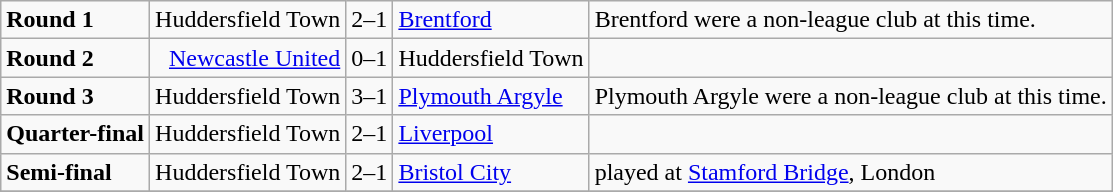<table class="wikitable">
<tr>
<td><strong>Round 1</strong></td>
<td align=right>Huddersfield Town</td>
<td>2–1</td>
<td><a href='#'>Brentford</a></td>
<td>Brentford were a non-league club at this time.</td>
</tr>
<tr>
<td><strong>Round 2</strong></td>
<td align=right><a href='#'>Newcastle United</a></td>
<td>0–1</td>
<td>Huddersfield Town</td>
<td></td>
</tr>
<tr>
<td><strong>Round 3</strong></td>
<td align=right>Huddersfield Town</td>
<td>3–1</td>
<td><a href='#'>Plymouth Argyle</a></td>
<td>Plymouth Argyle were a non-league club at this time.</td>
</tr>
<tr>
<td><strong>Quarter-final</strong></td>
<td align=right>Huddersfield Town</td>
<td>2–1</td>
<td><a href='#'>Liverpool</a></td>
<td></td>
</tr>
<tr>
<td><strong>Semi-final</strong></td>
<td align=right>Huddersfield Town</td>
<td>2–1</td>
<td><a href='#'>Bristol City</a></td>
<td>played at <a href='#'>Stamford Bridge</a>, London</td>
</tr>
<tr>
</tr>
</table>
